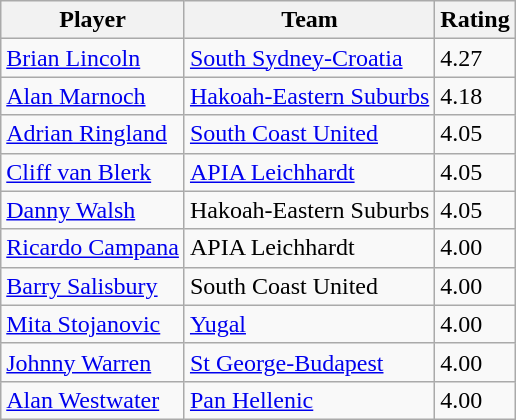<table class="wikitable defaultcenter col3right">
<tr>
<th>Player</th>
<th>Team</th>
<th>Rating</th>
</tr>
<tr>
<td><a href='#'>Brian Lincoln</a></td>
<td><a href='#'>South Sydney-Croatia</a></td>
<td>4.27</td>
</tr>
<tr>
<td><a href='#'>Alan Marnoch</a></td>
<td><a href='#'>Hakoah-Eastern Suburbs</a></td>
<td>4.18</td>
</tr>
<tr>
<td><a href='#'>Adrian Ringland</a></td>
<td><a href='#'>South Coast United</a></td>
<td>4.05</td>
</tr>
<tr>
<td><a href='#'>Cliff van Blerk</a></td>
<td><a href='#'>APIA Leichhardt</a></td>
<td>4.05</td>
</tr>
<tr>
<td><a href='#'>Danny Walsh</a></td>
<td>Hakoah-Eastern Suburbs</td>
<td>4.05</td>
</tr>
<tr>
<td><a href='#'>Ricardo Campana</a></td>
<td>APIA Leichhardt</td>
<td>4.00</td>
</tr>
<tr>
<td><a href='#'>Barry Salisbury</a></td>
<td>South Coast United</td>
<td>4.00</td>
</tr>
<tr>
<td><a href='#'>Mita Stojanovic</a></td>
<td><a href='#'>Yugal</a></td>
<td>4.00</td>
</tr>
<tr>
<td><a href='#'>Johnny Warren</a></td>
<td><a href='#'>St George-Budapest</a></td>
<td>4.00</td>
</tr>
<tr>
<td><a href='#'>Alan Westwater</a></td>
<td><a href='#'>Pan Hellenic</a></td>
<td>4.00</td>
</tr>
</table>
